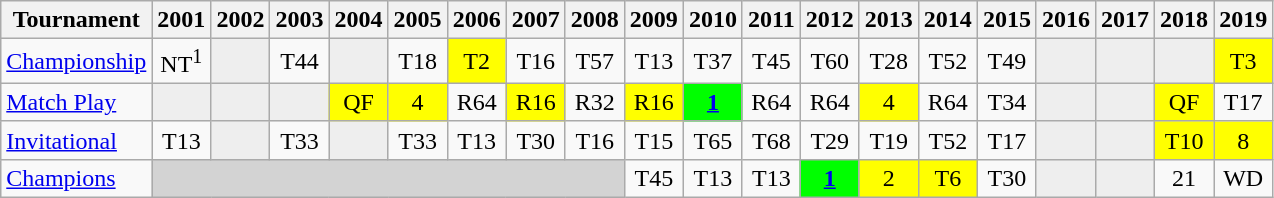<table class="wikitable" style="text-align:center;">
<tr>
<th>Tournament</th>
<th>2001</th>
<th>2002</th>
<th>2003</th>
<th>2004</th>
<th>2005</th>
<th>2006</th>
<th>2007</th>
<th>2008</th>
<th>2009</th>
<th>2010</th>
<th>2011</th>
<th>2012</th>
<th>2013</th>
<th>2014</th>
<th>2015</th>
<th>2016</th>
<th>2017</th>
<th>2018</th>
<th>2019</th>
</tr>
<tr>
<td align="left"><a href='#'>Championship</a></td>
<td>NT<sup>1</sup></td>
<td style="background:#eeeeee;"></td>
<td>T44</td>
<td style="background:#eeeeee;"></td>
<td>T18</td>
<td style="background:yellow;">T2</td>
<td>T16</td>
<td>T57</td>
<td>T13</td>
<td>T37</td>
<td>T45</td>
<td>T60</td>
<td>T28</td>
<td>T52</td>
<td>T49</td>
<td style="background:#eeeeee;"></td>
<td style="background:#eeeeee;"></td>
<td style="background:#eeeeee;"></td>
<td style="background:yellow;">T3</td>
</tr>
<tr>
<td align="left"><a href='#'>Match Play</a></td>
<td style="background:#eeeeee;"></td>
<td style="background:#eeeeee;"></td>
<td style="background:#eeeeee;"></td>
<td style="background:yellow;">QF</td>
<td style="background:yellow;">4</td>
<td>R64</td>
<td style="background:yellow;">R16</td>
<td>R32</td>
<td style="background:yellow;">R16</td>
<td style="background:lime;"><strong><a href='#'>1</a></strong></td>
<td>R64</td>
<td>R64</td>
<td style="background:yellow;">4</td>
<td>R64</td>
<td>T34</td>
<td style="background:#eeeeee;"></td>
<td style="background:#eeeeee;"></td>
<td style="background:yellow;">QF</td>
<td>T17</td>
</tr>
<tr>
<td align="left"><a href='#'>Invitational</a></td>
<td>T13</td>
<td style="background:#eeeeee;"></td>
<td>T33</td>
<td style="background:#eeeeee;"></td>
<td>T33</td>
<td>T13</td>
<td>T30</td>
<td>T16</td>
<td>T15</td>
<td>T65</td>
<td>T68</td>
<td>T29</td>
<td>T19</td>
<td>T52</td>
<td>T17</td>
<td style="background:#eeeeee;"></td>
<td style="background:#eeeeee;"></td>
<td style="background:yellow;">T10</td>
<td style="background:yellow;">8</td>
</tr>
<tr>
<td align="left"><a href='#'>Champions</a></td>
<td colspan=8 style="background:#D3D3D3;"></td>
<td>T45</td>
<td>T13</td>
<td>T13</td>
<td style="background:lime;"><strong><a href='#'>1</a></strong></td>
<td style="background:yellow;">2</td>
<td style="background:yellow;">T6</td>
<td>T30</td>
<td style="background:#eeeeee;"></td>
<td style="background:#eeeeee;"></td>
<td>21</td>
<td>WD</td>
</tr>
</table>
